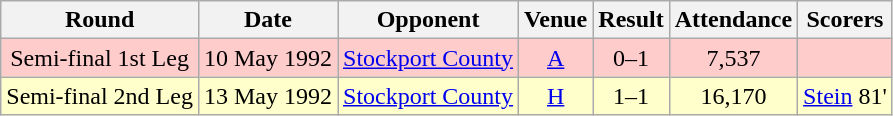<table class="wikitable" style="font-size:100%; text-align:center">
<tr>
<th>Round</th>
<th>Date</th>
<th>Opponent</th>
<th>Venue</th>
<th>Result</th>
<th>Attendance</th>
<th>Scorers</th>
</tr>
<tr style="background-color: #FFCCCC;">
<td>Semi-final 1st Leg</td>
<td>10 May 1992</td>
<td><a href='#'>Stockport County</a></td>
<td><a href='#'>A</a></td>
<td>0–1</td>
<td>7,537</td>
<td></td>
</tr>
<tr style="background-color: #FFFFCC;">
<td>Semi-final 2nd Leg</td>
<td>13 May 1992</td>
<td><a href='#'>Stockport County</a></td>
<td><a href='#'>H</a></td>
<td>1–1</td>
<td>16,170</td>
<td><a href='#'>Stein</a> 81'</td>
</tr>
</table>
